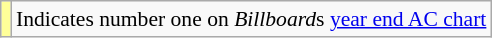<table class="wikitable" style="font-size:90%;">
<tr>
<td style="background-color:#FFFF99"></td>
<td>Indicates number one on <em>Billboard</em>s <a href='#'>year end AC chart</a></td>
</tr>
</table>
